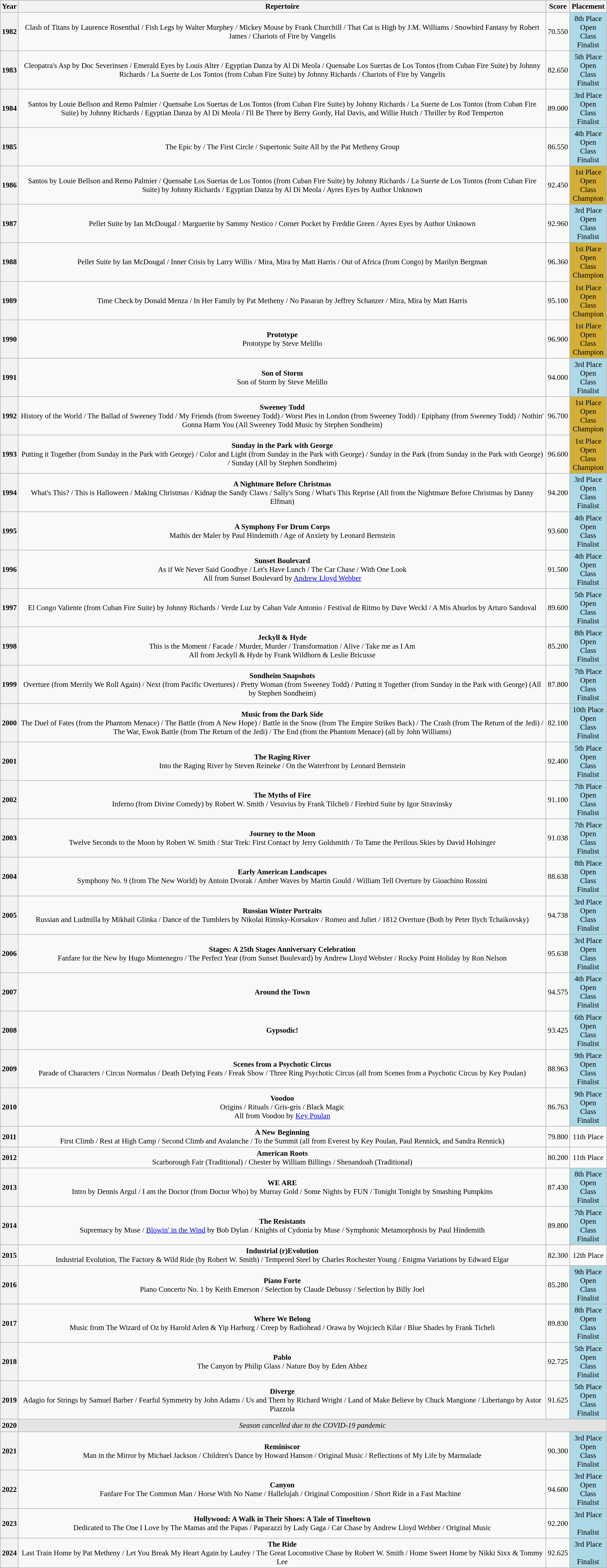<table class="wikitable" style="text-align: center; font-size:95%;">
<tr>
<th scope="col">Year</th>
<th scope="col">Repertoire</th>
<th scope="col">Score</th>
<th scope="col">Placement</th>
</tr>
<tr>
<th scope="row">1982</th>
<td>Clash of Titans by Laurence Rosenthal / Fish Legs by Walter Murphey / Mickey Mouse by Frank Churchill / That Cat is High by J.M. Williams / Snowbird Fantasy by Robert James / Chariots of Fire by Vangelis</td>
<td>70.550</td>
<td bgcolor="ADD8E6">8th Place<br>Open Class<br>Finalist</td>
</tr>
<tr>
<th scope="row">1983</th>
<td>Cleopatra's Asp by Doc Severinsen / Emerald Eyes by Louis Alter / Egyptian Danza by Al Di Meola / Quensabe Los Suertas de Los Tontos (from Cuban Fire Suite) by Johnny Richards / La Suerte de Los Tontos (from Cuban Fire Suite) by Johnny Richards / Chariots of Fire by Vangelis</td>
<td>82.650</td>
<td bgcolor="ADD8E6">5th Place<br>Open Class<br>Finalist</td>
</tr>
<tr>
<th scope="row">1984</th>
<td>Santos by Louie Bellson and Remo Palmier / Quensabe Los Suertas de Los Tontos (from Cuban Fire Suite) by Johnny Richards / La Suerte de Los Tontos (from Cuban Fire Suite) by Johnny Richards / Egyptian Danza by Al Di Meola / I'll Be There by Berry Gordy, Hal Davis, and Willie Hutch / Thriller by Rod Temperton</td>
<td>89.000</td>
<td bgcolor="ADD8E6">3rd Place<br>Open Class<br>Finalist</td>
</tr>
<tr>
<th scope="row">1985</th>
<td>The Epic by / The First Circle / Supertonic Suite All by the Pat Metheny Group</td>
<td>86.550</td>
<td bgcolor="ADD8E6">4th Place<br>Open Class<br>Finalist</td>
</tr>
<tr>
<th scope="row">1986</th>
<td>Santos by Louie Bellson and Remo Palmier / Quensabe Los Suertas de Los Tontos (from Cuban Fire Suite) by Johnny Richards / La Suerte de Los Tontos (from Cuban Fire Suite) by Johnny Richards / Egyptian Danza by Al Di Meola / Ayres Eyes by Author Unknown</td>
<td>92.450</td>
<td bgcolor="D4AF37">1st Place<br>Open Class<br>Champion</td>
</tr>
<tr>
<th scope="row">1987</th>
<td>Pellet Suite by Ian McDougal / Marguerite by Sammy Nestico / Corner Pocket by Freddie Green / Ayres Eyes by Author Unknown</td>
<td>92.960</td>
<td bgcolor="ADD8E6">3rd Place<br>Open Class<br>Finalist</td>
</tr>
<tr>
<th scope="row">1988</th>
<td>Pellet Suite by Ian McDougal / Inner Crisis by Larry Willis / Mira, Mira by Matt Harris / Out of Africa (from Congo) by Marilyn Bergman</td>
<td>96.360</td>
<td bgcolor="D4AF37">1st Place<br>Open Class<br>Champion</td>
</tr>
<tr>
<th scope="row">1989</th>
<td>Time Check by Donald Menza / In Her Family by Pat Metheny / No Pasaran by Jeffrey Schanzer / Mira, Mira by Matt Harris</td>
<td>95.100</td>
<td bgcolor="D4AF37">1st Place<br>Open Class<br>Champion</td>
</tr>
<tr>
<th scope="row">1990</th>
<td><strong>Prototype</strong><br>Prototype by Steve Melillo</td>
<td>96.900</td>
<td bgcolor="D4AF37">1st Place<br>Open Class<br>Champion</td>
</tr>
<tr>
<th scope="row">1991</th>
<td><strong>Son of Storm</strong><br>Son of Storm by Steve Melillo</td>
<td>94.000</td>
<td bgcolor="ADD8E6">3rd Place<br>Open Class<br>Finalist</td>
</tr>
<tr>
<th scope="row">1992</th>
<td><strong>Sweeney Todd</strong><br>History of the World / The Ballad of Sweeney Todd / My Friends (from Sweeney Todd) / Worst Pies in London (from Sweeney Todd) / Epiphany (from Sweeney Todd) / Nothin' Gonna Harm You (All Sweeney Todd Music by Stephen Sondheim)</td>
<td>96.700</td>
<td bgcolor="D4AF37">1st Place<br>Open Class<br>Champion</td>
</tr>
<tr>
<th scope="row">1993</th>
<td><strong>Sunday in the Park with George</strong><br>Putting it Together (from Sunday in the Park with George) / Color and Light (from Sunday in the Park with George) / Sunday in the Park (from Sunday in the Park with George) / Sunday (All by Stephen Sondheim)</td>
<td>96.600</td>
<td bgcolor="D4AF37">1st Place<br>Open Class<br>Champion</td>
</tr>
<tr>
<th scope="row">1994</th>
<td><strong>A Nightmare Before Christmas</strong><br>What's This? / This is Halloween / Making Christmas / Kidnap the Sandy Claws / Sally's Song / What's This Reprise (All from the Nightmare Before Christmas by Danny Elfman)</td>
<td>94.200</td>
<td bgcolor="ADD8E6">3rd Place<br>Open Class<br>Finalist</td>
</tr>
<tr>
<th scope="row">1995</th>
<td><strong>A Symphony For Drum Corps</strong><br>Mathis der Maler by Paul Hindemith / Age of Anxiety by Leonard Bernstein</td>
<td>93.600</td>
<td bgcolor="ADD8E6">4th Place<br>Open Class<br>Finalist</td>
</tr>
<tr>
<th scope="row">1996</th>
<td><strong>Sunset Boulevard</strong><br>As if We Never Said Goodbye / Let's Have Lunch / The Car Chase / With One Look<br>All from Sunset Boulevard by <a href='#'>Andrew Lloyd Webber</a></td>
<td>91.500</td>
<td bgcolor="ADD8E6">4th Place<br>Open Class<br>Finalist</td>
</tr>
<tr>
<th scope="row">1997</th>
<td>El Congo Valiente (from Cuban Fire Suite) by Johnny Richards / Verde Luz by Caban Vale Antonio / Festival de Ritmo by Dave Weckl / A Mis Abuelos by Arturo Sandoval</td>
<td>89.600</td>
<td bgcolor="ADD8E6">5th Place<br>Open Class<br>Finalist</td>
</tr>
<tr>
<th scope="row">1998</th>
<td><strong>Jeckyll & Hyde</strong><br>This is the Moment / Facade / Murder, Murder / Transformation / Alive / Take me as I Am<br>All from Jeckyll & Hyde by Frank Wildhorn & Leslie Bricusse</td>
<td>85.200</td>
<td bgcolor="ADD8E6">8th Place<br>Open Class<br>Finalist</td>
</tr>
<tr>
<th scope="row">1999</th>
<td><strong>Sondheim Snapshots</strong><br>Overture (from Merrily We Roll Again) / Next (from Pacific Overtures) / Pretty Woman (from Sweeney Todd) / Putting it Together (from Sunday in the Park with George) (All by Stephen Sondheim)</td>
<td>87.800</td>
<td bgcolor="ADD8E6">7th Place<br>Open Class<br>Finalist</td>
</tr>
<tr>
<th scope="row">2000</th>
<td><strong>Music from the Dark Side</strong><br>The Duel of Fates (from the Phantom Menace) / The Battle (from A New Hope) / Battle in the Snow (from The Empire Strikes Back) / The Crash (from The Return of the Jedi) / The War, Ewok Battle (from The Return of the Jedi) / The End (from the Phantom Menace) (all by John Williams)</td>
<td>82.100</td>
<td bgcolor="ADD8E6">10th Place<br>Open Class<br>Finalist</td>
</tr>
<tr>
<th scope="row">2001</th>
<td><strong>The Raging River</strong><br>Into the Raging River by Steven Reineke / On the Waterfront by Leonard Bernstein</td>
<td>92.400</td>
<td bgcolor="ADD8E6">5th Place<br>Open Class<br>Finalist</td>
</tr>
<tr>
<th scope="row">2002</th>
<td><strong>The Myths of Fire</strong><br>Inferno (from Divine Comedy) by Robert W. Smith / Vesuvius by Frank Tilcheli / Firebird Suite by Igor Stravinsky</td>
<td>91.100</td>
<td bgcolor="ADD8E6">7th Place<br>Open Class<br>Finalist</td>
</tr>
<tr>
<th scope="row">2003</th>
<td><strong>Journey to the Moon</strong><br>Twelve Seconds to the Moon by Robert W. Smith / Star Trek: First Contact by Jerry Goldsmith / To Tame the Perilous Skies by David Holsinger</td>
<td>91.038</td>
<td bgcolor="ADD8E6">7th Place<br>Open Class<br>Finalist</td>
</tr>
<tr>
<th scope="row">2004</th>
<td><strong>Early American Landscapes</strong><br>Symphony No. 9 (from The New World) by Antoin Dvorak / Amber Waves by Martin Gould / William Tell Overture by Gioachino Rossini</td>
<td>88.638</td>
<td bgcolor="ADD8E6">8th Place<br>Open Class<br>Finalist</td>
</tr>
<tr>
<th scope="row">2005</th>
<td><strong>Russian Winter Portraits</strong><br>Russian and Ludmilla by Mikhail Glinka / Dance of the Tumblers by Nikolai Rimsky-Korsakov / Romeo and Juliet / 1812 Overture (Both by Peter Ilych Tchaikovsky)</td>
<td>94.738</td>
<td bgcolor="ADD8E6">3rd Place<br>Open Class<br>Finalist</td>
</tr>
<tr>
<th scope="row">2006</th>
<td><strong>Stages: A 25th Stages Anniversary Celebration</strong><br>Fanfare for the New by Hugo Montenegro / The Perfect Year (from Sunset Boulevard) by Andrew Lloyd Webster / Rocky Point Holiday by Ron Nelson</td>
<td>95.638</td>
<td bgcolor="ADD8E6">3rd Place<br>Open Class<br>Finalist</td>
</tr>
<tr>
<th scope="row">2007</th>
<td><strong>Around the Town</strong></td>
<td>94.575</td>
<td bgcolor="ADD8E6">4th Place<br>Open Class<br>Finalist</td>
</tr>
<tr>
<th scope="row">2008</th>
<td><strong>Gypsodic!</strong></td>
<td>93.425</td>
<td bgcolor="ADD8E6">6th Place<br>Open Class<br>Finalist</td>
</tr>
<tr>
<th scope="row">2009</th>
<td><strong>Scenes from a Psychotic Circus</strong><br>Parade of Characters / Circus Normalus / Death Defying Feats / Freak Show / Three Ring Psychotic Circus (all from Scenes from a Psychotic Circus by Key Poulan)</td>
<td>88.963</td>
<td bgcolor="ADD8E6">9th Place<br>Open Class<br>Finalist</td>
</tr>
<tr>
<th scope="row">2010</th>
<td><strong>Voodoo</strong><br>Origins / Rituals / Gris-gris / Black Magic<br>All from Voodoo by <a href='#'>Key Poulan</a></td>
<td>86.763</td>
<td bgcolor="ADD8E6">9th Place<br>Open Class<br>Finalist</td>
</tr>
<tr>
<th scope="row">2011</th>
<td><strong>A New Beginning</strong><br>First Climb / Rest at High Camp / Second Climb and Avalanche / To the Summit (all from Everest by Key Poulan, Paul Rennick, and Sandra Rennick)</td>
<td>79.800</td>
<td>11th Place</td>
</tr>
<tr>
<th scope="row">2012</th>
<td><strong>American Roots</strong><br>Scarborough Fair (Traditional) / Chester by William Billings / Shenandoah (Traditional)</td>
<td>80.200</td>
<td>11th Place</td>
</tr>
<tr>
<th scope="row">2013</th>
<td><strong>WE ARE</strong><br>Intro by Dennis Argul / I am the Doctor (from Doctor Who) by Murray Gold / Some Nights by FUN / Tonight Tonight by Smashing Pumpkins</td>
<td>87.430</td>
<td bgcolor="ADD8E6">8th Place<br>Open Class<br>Finalist</td>
</tr>
<tr>
<th scope="row">2014</th>
<td><strong>The Resistants</strong><br>Supremacy by Muse / <a href='#'>Blowin' in the Wind</a> by Bob Dylan  / Knights of Cydonia by Muse / Symphonic Metamorphosis by Paul Hindemith</td>
<td>89.800</td>
<td bgcolor="ADD8E6">7th Place<br>Open Class<br>Finalist</td>
</tr>
<tr>
<th scope="row">2015</th>
<td><strong>Industrial (r)Evolution</strong><br>Industrial Evolution, The Factory & Wild Ride (by Robert W. Smith) / Tempered Steel by Charles Rochester Young / Enigma Variations by Edward Elgar</td>
<td>82.300</td>
<td>12th Place</td>
</tr>
<tr>
<th scope="row">2016</th>
<td><strong>Piano Forte</strong><br>Piano Concerto No. 1 by Keith Emerson / Selection by Claude Debussy / Selection by Billy Joel</td>
<td>85.280</td>
<td bgcolor="ADD8E6">9th Place<br>Open Class<br>Finalist</td>
</tr>
<tr>
<th scope="row">2017</th>
<td><strong>Where We Belong</strong><br>Music from The Wizard of Oz by Harold Arlen & Yip Harburg / Creep by Radiohead / Orawa by Wojciech Kilar / Blue Shades by Frank Ticheli</td>
<td>89.830</td>
<td bgcolor="ADD8E6">8th Place<br>Open Class<br>Finalist</td>
</tr>
<tr>
<th scope="row">2018</th>
<td><strong>Pablo</strong><br>The Canyon by Philip Glass / Nature Boy by Eden Ahbez</td>
<td>92.725</td>
<td bgcolor="ADD8E6">5th Place<br>Open Class<br>Finalist</td>
</tr>
<tr>
<th scope="row">2019</th>
<td><strong>Diverge</strong><br>Adagio for Strings by Samuel Barber / Fearful Symmetry by John Adams / Us and Them by Richard Wright / Land of Make Believe by Chuck Mangione / Libertango by Astor Piazzola</td>
<td>91.625</td>
<td bgcolor="ADD8E6">5th Place<br>Open Class<br>Finalist</td>
</tr>
<tr bgcolor="e5e4e2">
<th scope="row">2020</th>
<td colspan="3"><em>Season cancelled due to the COVID-19 pandemic</em></td>
</tr>
<tr>
<th scope="row">2021</th>
<td><strong>Reminiscor</strong><br>Man in the Mirror by Michael Jackson / Children's Dance by Howard Hanson / Original Music / Reflections of My Life by Marmalade</td>
<td>90.300</td>
<td bgcolor="ADD8E6">3rd Place<br>Open Class<br>Finalist</td>
</tr>
<tr>
<th scope="row">2022</th>
<td><strong>Canyon</strong><br>Fanfare For The Common Man / Horse With No Name / Hallelujah / Original Composition / Short Ride in a Fast Machine  </td>
<td>94.600</td>
<td bgcolor="ADD8E6">3rd Place<br>Open Class<br>Finalist</td>
</tr>
<tr>
<th scope="row">2023</th>
<td><strong>Hollywood: A Walk in Their Shoes: A Tale of Tinseltown</strong><br>Dedicated to The One I Love by The Mamas and the Papas / Paparazzi by Lady Gaga / Car Chase by Andrew Lloyd Webber / Original Music</td>
<td>92.200</td>
<td bgcolor="ADD8E6">3rd Place<br><br>Finalist</td>
</tr>
<tr>
<th scope="row">2024</th>
<td><strong>The Ride</strong><br>Last Train Home by Pat Metheny / Let You Break My Heart Again by Laufey / The Great Locomotive Chase by Robert W. Smith / Home Sweet Home by Nikki Sixx & Tommy Lee</td>
<td>92.625</td>
<td bgcolor="add8e6">3rd Place<br><br>Finalist</td>
</tr>
</table>
